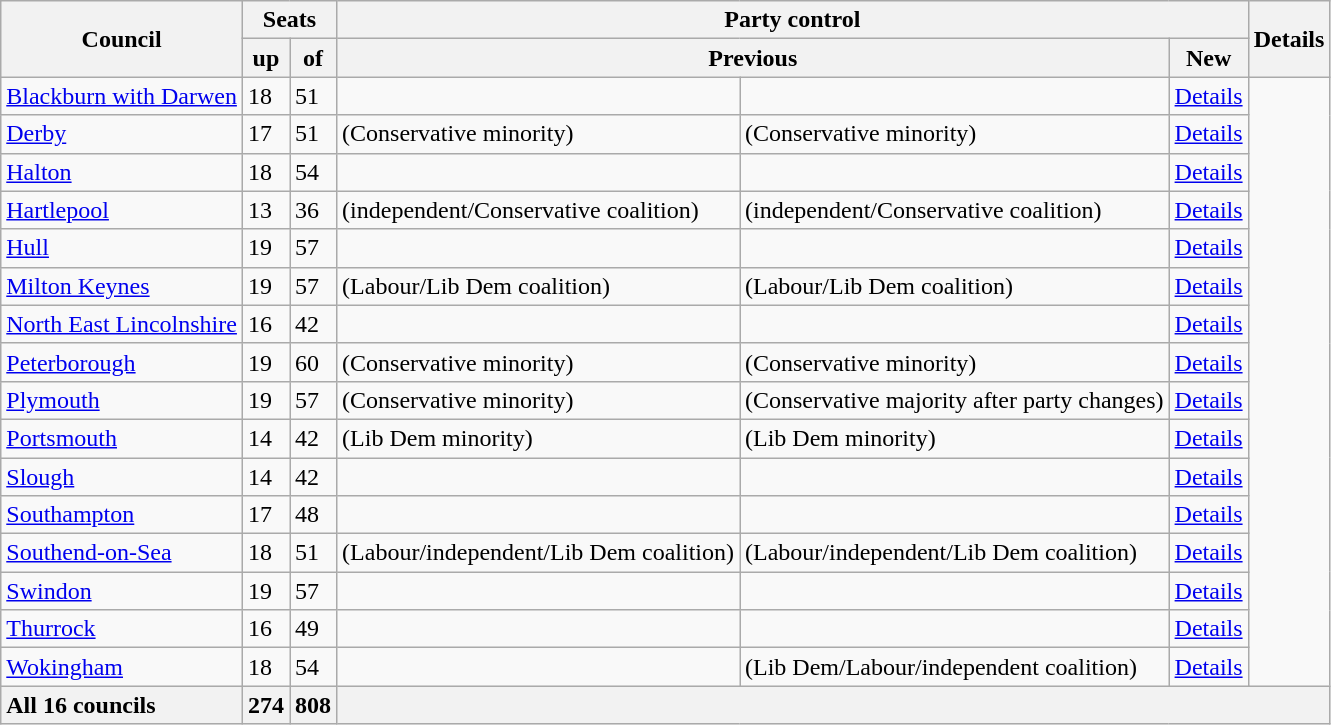<table class="wikitable sortable">
<tr>
<th rowspan="2">Council</th>
<th colspan="2">Seats</th>
<th colspan="4">Party control</th>
<th rowspan="2">Details</th>
</tr>
<tr>
<th>up</th>
<th>of</th>
<th colspan="2">Previous</th>
<th colspan="2">New</th>
</tr>
<tr>
<td><a href='#'>Blackburn with Darwen</a></td>
<td>18</td>
<td>51</td>
<td></td>
<td></td>
<td><a href='#'>Details</a></td>
</tr>
<tr>
<td><a href='#'>Derby</a></td>
<td>17</td>
<td>51</td>
<td> (Conservative minority)</td>
<td> (Conservative minority)</td>
<td><a href='#'>Details</a></td>
</tr>
<tr>
<td><a href='#'>Halton</a></td>
<td>18</td>
<td>54</td>
<td></td>
<td></td>
<td><a href='#'>Details</a></td>
</tr>
<tr>
<td><a href='#'>Hartlepool</a></td>
<td>13</td>
<td>36</td>
<td> (independent/Conservative coalition)</td>
<td> (independent/Conservative coalition)</td>
<td><a href='#'>Details</a></td>
</tr>
<tr>
<td><a href='#'>Hull</a></td>
<td>19</td>
<td>57</td>
<td></td>
<td></td>
<td><a href='#'>Details</a></td>
</tr>
<tr>
<td><a href='#'>Milton Keynes</a></td>
<td>19</td>
<td>57</td>
<td> (Labour/Lib Dem coalition)</td>
<td> (Labour/Lib Dem coalition)</td>
<td><a href='#'>Details</a></td>
</tr>
<tr>
<td><a href='#'>North East Lincolnshire</a></td>
<td>16</td>
<td>42</td>
<td></td>
<td></td>
<td><a href='#'>Details</a></td>
</tr>
<tr>
<td><a href='#'>Peterborough</a></td>
<td>19</td>
<td>60</td>
<td> (Conservative minority)</td>
<td> (Conservative minority)</td>
<td><a href='#'>Details</a></td>
</tr>
<tr>
<td><a href='#'>Plymouth</a></td>
<td>19</td>
<td>57</td>
<td> (Conservative minority)</td>
<td> (Conservative majority after party changes)</td>
<td><a href='#'>Details</a></td>
</tr>
<tr>
<td><a href='#'>Portsmouth</a></td>
<td>14</td>
<td>42</td>
<td> (Lib Dem minority)</td>
<td> (Lib Dem minority)</td>
<td><a href='#'>Details</a></td>
</tr>
<tr>
<td><a href='#'>Slough</a></td>
<td>14</td>
<td>42</td>
<td></td>
<td></td>
<td><a href='#'>Details</a></td>
</tr>
<tr>
<td><a href='#'>Southampton</a></td>
<td>17</td>
<td>48</td>
<td></td>
<td></td>
<td><a href='#'>Details</a></td>
</tr>
<tr>
<td><a href='#'>Southend-on-Sea</a></td>
<td>18</td>
<td>51</td>
<td> (Labour/independent/Lib Dem coalition)</td>
<td> (Labour/independent/Lib Dem coalition)</td>
<td><a href='#'>Details</a></td>
</tr>
<tr>
<td><a href='#'>Swindon</a></td>
<td>19</td>
<td>57</td>
<td></td>
<td></td>
<td><a href='#'>Details</a></td>
</tr>
<tr>
<td><a href='#'>Thurrock</a></td>
<td>16</td>
<td>49</td>
<td></td>
<td></td>
<td><a href='#'>Details</a></td>
</tr>
<tr>
<td><a href='#'>Wokingham</a></td>
<td>18</td>
<td>54</td>
<td></td>
<td> (Lib Dem/Labour/independent coalition)</td>
<td><a href='#'>Details</a></td>
</tr>
<tr class="sortbottom">
<th style="text-align:left;">All 16 councils</th>
<th>274</th>
<th>808</th>
<th colspan="5"></th>
</tr>
</table>
